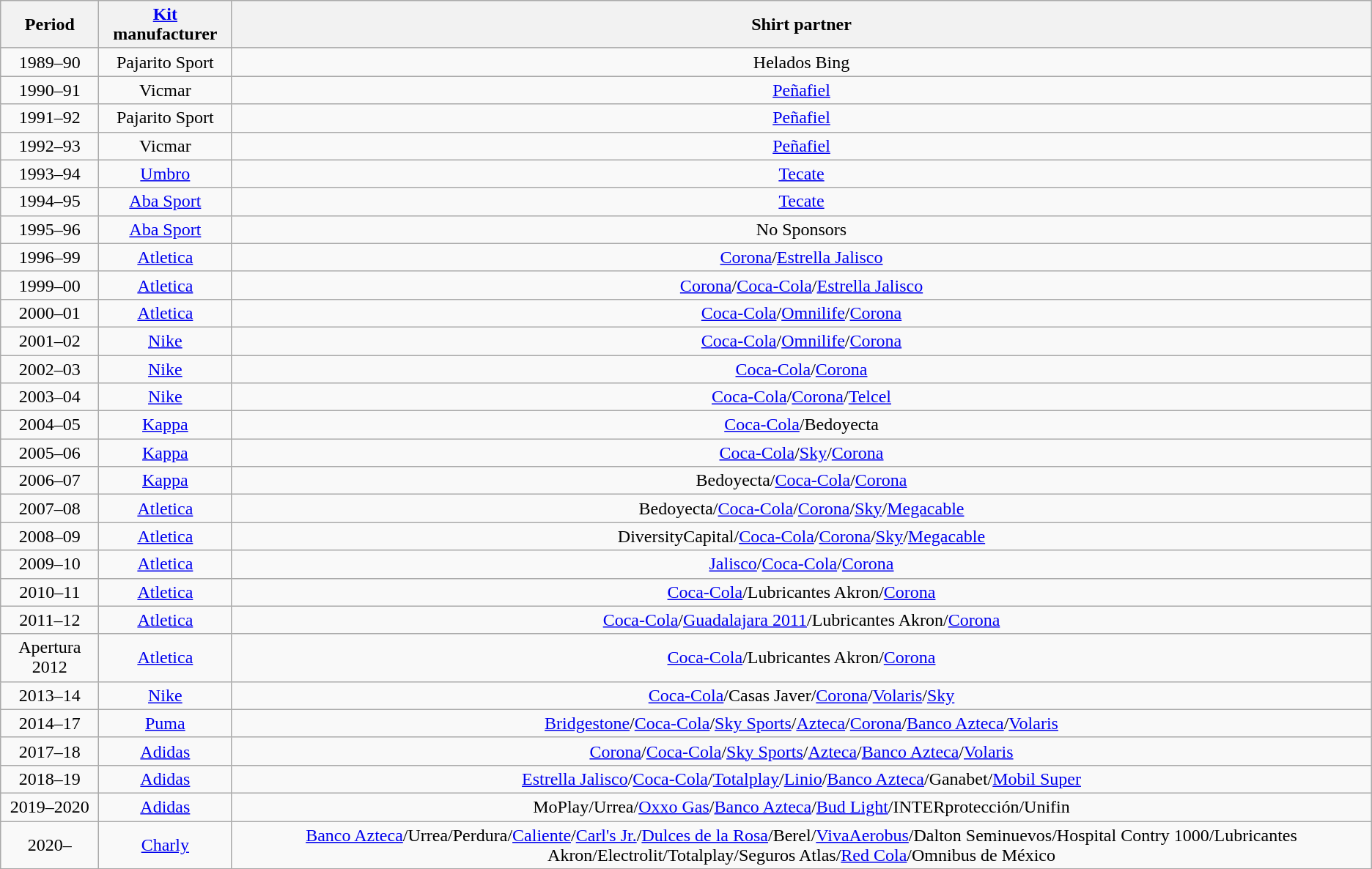<table class="wikitable" style="text-align: center">
<tr>
<th>Period</th>
<th><a href='#'>Kit</a> manufacturer</th>
<th>Shirt partner</th>
</tr>
<tr -->
</tr>
<tr>
<td>1989–90</td>
<td>Pajarito Sport</td>
<td>Helados Bing</td>
</tr>
<tr -->
<td>1990–91</td>
<td>Vicmar</td>
<td><a href='#'>Peñafiel</a></td>
</tr>
<tr>
<td>1991–92</td>
<td>Pajarito Sport</td>
<td><a href='#'>Peñafiel</a></td>
</tr>
<tr>
<td>1992–93</td>
<td>Vicmar</td>
<td><a href='#'>Peñafiel</a></td>
</tr>
<tr>
<td>1993–94</td>
<td><a href='#'>Umbro</a></td>
<td><a href='#'>Tecate</a></td>
</tr>
<tr>
<td>1994–95</td>
<td><a href='#'>Aba Sport</a></td>
<td><a href='#'>Tecate</a></td>
</tr>
<tr>
<td>1995–96</td>
<td><a href='#'>Aba Sport</a></td>
<td>No Sponsors</td>
</tr>
<tr>
<td>1996–99</td>
<td><a href='#'>Atletica</a></td>
<td><a href='#'>Corona</a>/<a href='#'>Estrella Jalisco</a></td>
</tr>
<tr>
<td>1999–00</td>
<td><a href='#'>Atletica</a></td>
<td><a href='#'>Corona</a>/<a href='#'>Coca-Cola</a>/<a href='#'>Estrella Jalisco</a></td>
</tr>
<tr>
<td>2000–01</td>
<td><a href='#'>Atletica</a></td>
<td><a href='#'>Coca-Cola</a>/<a href='#'>Omnilife</a>/<a href='#'>Corona</a></td>
</tr>
<tr>
<td>2001–02</td>
<td><a href='#'>Nike</a></td>
<td><a href='#'>Coca-Cola</a>/<a href='#'>Omnilife</a>/<a href='#'>Corona</a></td>
</tr>
<tr>
<td>2002–03</td>
<td><a href='#'>Nike</a></td>
<td><a href='#'>Coca-Cola</a>/<a href='#'>Corona</a></td>
</tr>
<tr>
<td>2003–04</td>
<td><a href='#'>Nike</a></td>
<td><a href='#'>Coca-Cola</a>/<a href='#'>Corona</a>/<a href='#'>Telcel</a></td>
</tr>
<tr>
<td>2004–05</td>
<td><a href='#'>Kappa</a></td>
<td><a href='#'>Coca-Cola</a>/Bedoyecta</td>
</tr>
<tr>
<td>2005–06</td>
<td><a href='#'>Kappa</a></td>
<td><a href='#'>Coca-Cola</a>/<a href='#'>Sky</a>/<a href='#'>Corona</a></td>
</tr>
<tr>
<td>2006–07</td>
<td><a href='#'>Kappa</a></td>
<td>Bedoyecta/<a href='#'>Coca-Cola</a>/<a href='#'>Corona</a></td>
</tr>
<tr>
<td>2007–08</td>
<td><a href='#'>Atletica</a></td>
<td>Bedoyecta/<a href='#'>Coca-Cola</a>/<a href='#'>Corona</a>/<a href='#'>Sky</a>/<a href='#'>Megacable</a></td>
</tr>
<tr>
<td>2008–09</td>
<td><a href='#'>Atletica</a></td>
<td>DiversityCapital/<a href='#'>Coca-Cola</a>/<a href='#'>Corona</a>/<a href='#'>Sky</a>/<a href='#'>Megacable</a></td>
</tr>
<tr>
<td>2009–10</td>
<td><a href='#'>Atletica</a></td>
<td><a href='#'>Jalisco</a>/<a href='#'>Coca-Cola</a>/<a href='#'>Corona</a></td>
</tr>
<tr>
<td>2010–11</td>
<td><a href='#'>Atletica</a></td>
<td><a href='#'>Coca-Cola</a>/Lubricantes Akron/<a href='#'>Corona</a></td>
</tr>
<tr>
<td>2011–12</td>
<td><a href='#'>Atletica</a></td>
<td><a href='#'>Coca-Cola</a>/<a href='#'>Guadalajara 2011</a>/Lubricantes Akron/<a href='#'>Corona</a></td>
</tr>
<tr>
<td>Apertura 2012</td>
<td><a href='#'>Atletica</a></td>
<td><a href='#'>Coca-Cola</a>/Lubricantes Akron/<a href='#'>Corona</a></td>
</tr>
<tr>
<td>2013–14</td>
<td><a href='#'>Nike</a></td>
<td><a href='#'>Coca-Cola</a>/Casas Javer/<a href='#'>Corona</a>/<a href='#'>Volaris</a>/<a href='#'>Sky</a></td>
</tr>
<tr>
<td>2014–17</td>
<td><a href='#'>Puma</a></td>
<td><a href='#'>Bridgestone</a>/<a href='#'>Coca-Cola</a>/<a href='#'>Sky Sports</a>/<a href='#'>Azteca</a>/<a href='#'>Corona</a>/<a href='#'>Banco Azteca</a>/<a href='#'>Volaris</a></td>
</tr>
<tr>
<td>2017–18</td>
<td><a href='#'>Adidas</a></td>
<td><a href='#'>Corona</a>/<a href='#'>Coca-Cola</a>/<a href='#'>Sky Sports</a>/<a href='#'>Azteca</a>/<a href='#'>Banco Azteca</a>/<a href='#'>Volaris</a></td>
</tr>
<tr>
<td>2018–19</td>
<td><a href='#'>Adidas</a></td>
<td><a href='#'>Estrella Jalisco</a>/<a href='#'>Coca-Cola</a>/<a href='#'>Totalplay</a>/<a href='#'>Linio</a>/<a href='#'>Banco Azteca</a>/Ganabet/<a href='#'>Mobil Super</a></td>
</tr>
<tr>
<td>2019–2020</td>
<td><a href='#'>Adidas</a></td>
<td>MoPlay/Urrea/<a href='#'>Oxxo Gas</a>/<a href='#'>Banco Azteca</a>/<a href='#'>Bud Light</a>/INTERprotección/Unifin</td>
</tr>
<tr>
<td>2020–</td>
<td><a href='#'>Charly</a></td>
<td><a href='#'>Banco Azteca</a>/Urrea/Perdura/<a href='#'>Caliente</a>/<a href='#'>Carl's Jr.</a>/<a href='#'>Dulces de la Rosa</a>/Berel/<a href='#'>VivaAerobus</a>/Dalton Seminuevos/Hospital Contry 1000/Lubricantes Akron/Electrolit/Totalplay/Seguros Atlas/<a href='#'>Red Cola</a>/Omnibus de México</td>
</tr>
</table>
